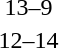<table style="text-align:center">
<tr>
<th width=200></th>
<th width=100></th>
<th width=200></th>
</tr>
<tr>
<td align=right><strong></strong></td>
<td>13–9</td>
<td align=left></td>
</tr>
<tr>
<td align=right></td>
<td>12–14</td>
<td align=left><strong></strong></td>
</tr>
</table>
